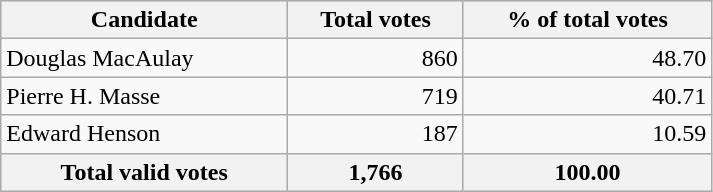<table style="width:475px;" class="wikitable">
<tr bgcolor="#EEEEEE">
<th align="left">Candidate</th>
<th align="right">Total votes</th>
<th align="right">% of total votes</th>
</tr>
<tr>
<td align="left">Douglas MacAulay</td>
<td align="right">860</td>
<td align="right">48.70</td>
</tr>
<tr>
<td align="left">Pierre H. Masse</td>
<td align="right">719</td>
<td align="right">40.71</td>
</tr>
<tr>
<td align="left">Edward Henson</td>
<td align="right">187</td>
<td align="right">10.59</td>
</tr>
<tr bgcolor="#EEEEEE">
<th align="left">Total valid votes</th>
<th align="right"><strong>1,766</strong></th>
<th align="right"><strong>100.00</strong></th>
</tr>
</table>
